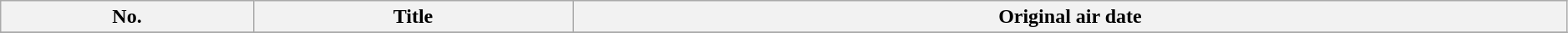<table class="wikitable plainrowheaders" style="width:99%;">
<tr>
<th>No.</th>
<th>Title</th>
<th>Original air date</th>
</tr>
<tr>
</tr>
</table>
